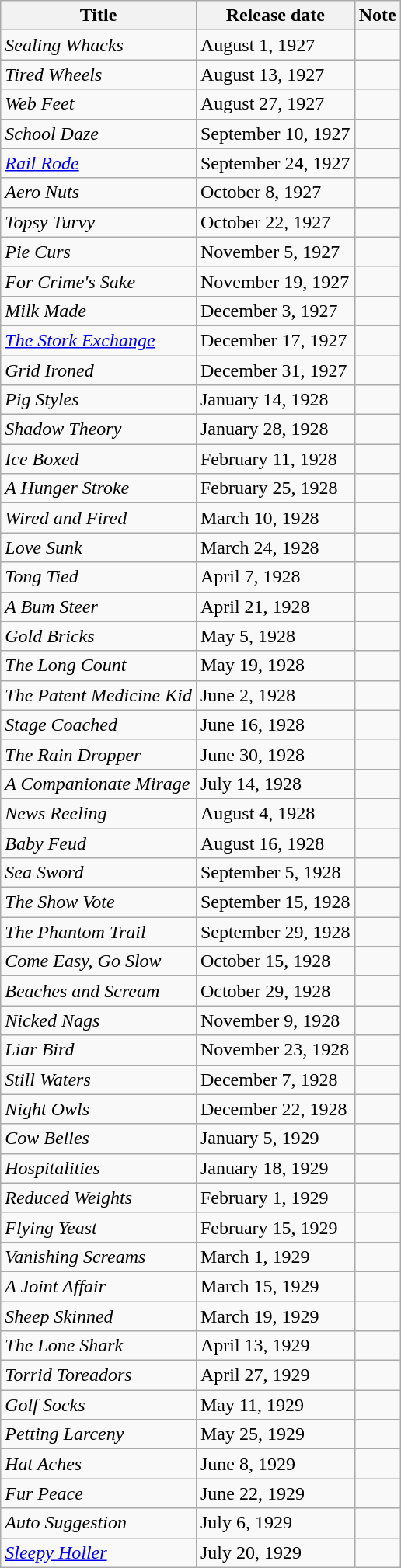<table class="wikitable sortable">
<tr>
<th>Title</th>
<th>Release date</th>
<th>Note</th>
</tr>
<tr>
<td><em>Sealing Whacks</em></td>
<td>August 1, 1927</td>
<td></td>
</tr>
<tr>
<td><em>Tired Wheels</em></td>
<td>August 13, 1927</td>
<td></td>
</tr>
<tr>
<td><em>Web Feet</em></td>
<td>August 27, 1927</td>
<td></td>
</tr>
<tr>
<td><em>School Daze</em></td>
<td>September 10, 1927</td>
<td></td>
</tr>
<tr>
<td><em><a href='#'>Rail Rode</a></em></td>
<td>September 24, 1927</td>
<td></td>
</tr>
<tr>
<td><em>Aero Nuts</em></td>
<td>October 8, 1927</td>
<td></td>
</tr>
<tr>
<td><em>Topsy Turvy</em></td>
<td>October 22, 1927</td>
<td></td>
</tr>
<tr>
<td><em>Pie Curs</em></td>
<td>November 5, 1927</td>
<td></td>
</tr>
<tr>
<td><em>For Crime's Sake</em></td>
<td>November 19, 1927</td>
<td></td>
</tr>
<tr>
<td><em>Milk Made</em></td>
<td>December 3, 1927</td>
<td></td>
</tr>
<tr>
<td><em><a href='#'>The Stork Exchange</a></em></td>
<td>December 17, 1927</td>
<td></td>
</tr>
<tr>
<td><em>Grid Ironed</em></td>
<td>December 31, 1927</td>
<td></td>
</tr>
<tr>
<td><em>Pig Styles</em></td>
<td>January 14, 1928</td>
<td></td>
</tr>
<tr>
<td><em>Shadow Theory</em></td>
<td>January 28, 1928</td>
<td></td>
</tr>
<tr>
<td><em>Ice Boxed</em></td>
<td>February 11, 1928</td>
<td></td>
</tr>
<tr>
<td><em>A Hunger Stroke</em></td>
<td>February 25, 1928</td>
<td></td>
</tr>
<tr>
<td><em>Wired and Fired</em></td>
<td>March 10, 1928</td>
<td></td>
</tr>
<tr>
<td><em>Love Sunk</em></td>
<td>March 24, 1928</td>
<td></td>
</tr>
<tr>
<td><em>Tong Tied</em></td>
<td>April 7, 1928</td>
<td></td>
</tr>
<tr>
<td><em>A Bum Steer</em></td>
<td>April 21, 1928</td>
<td></td>
</tr>
<tr>
<td><em>Gold Bricks</em></td>
<td>May 5, 1928</td>
<td></td>
</tr>
<tr>
<td><em>The Long Count</em></td>
<td>May 19, 1928</td>
<td></td>
</tr>
<tr>
<td><em>The Patent Medicine Kid</em></td>
<td>June 2, 1928</td>
<td></td>
</tr>
<tr>
<td><em>Stage Coached</em></td>
<td>June 16, 1928</td>
<td></td>
</tr>
<tr>
<td><em>The Rain Dropper</em></td>
<td>June 30, 1928</td>
<td></td>
</tr>
<tr>
<td><em>A Companionate Mirage</em></td>
<td>July 14, 1928</td>
<td></td>
</tr>
<tr>
<td><em>News Reeling</em></td>
<td>August 4, 1928</td>
<td></td>
</tr>
<tr>
<td><em>Baby Feud</em></td>
<td>August 16, 1928</td>
<td></td>
</tr>
<tr>
<td><em>Sea Sword</em></td>
<td>September 5, 1928</td>
<td></td>
</tr>
<tr>
<td><em>The Show Vote</em></td>
<td>September 15, 1928</td>
<td></td>
</tr>
<tr>
<td><em>The Phantom Trail</em></td>
<td>September 29, 1928</td>
<td></td>
</tr>
<tr>
<td><em>Come Easy, Go Slow</em></td>
<td>October 15, 1928</td>
<td></td>
</tr>
<tr>
<td><em>Beaches and Scream</em></td>
<td>October 29, 1928</td>
<td></td>
</tr>
<tr>
<td><em>Nicked Nags</em></td>
<td>November 9, 1928</td>
<td></td>
</tr>
<tr>
<td><em>Liar Bird</em></td>
<td>November 23, 1928</td>
<td></td>
</tr>
<tr>
<td><em>Still Waters</em></td>
<td>December 7, 1928</td>
<td></td>
</tr>
<tr>
<td><em>Night Owls</em></td>
<td>December 22, 1928</td>
<td></td>
</tr>
<tr>
<td><em>Cow Belles</em></td>
<td>January 5, 1929</td>
<td></td>
</tr>
<tr>
<td><em>Hospitalities</em></td>
<td>January 18, 1929</td>
<td></td>
</tr>
<tr>
<td><em>Reduced Weights</em></td>
<td>February 1, 1929</td>
<td></td>
</tr>
<tr>
<td><em>Flying Yeast</em></td>
<td>February 15, 1929</td>
<td></td>
</tr>
<tr>
<td><em>Vanishing Screams</em></td>
<td>March 1, 1929</td>
<td></td>
</tr>
<tr>
<td><em>A Joint Affair</em></td>
<td>March 15, 1929</td>
<td></td>
</tr>
<tr>
<td><em>Sheep Skinned</em></td>
<td>March 19, 1929</td>
<td></td>
</tr>
<tr>
<td><em>The Lone Shark</em></td>
<td>April 13, 1929</td>
<td></td>
</tr>
<tr>
<td><em>Torrid Toreadors</em></td>
<td>April 27, 1929</td>
<td></td>
</tr>
<tr>
<td><em>Golf Socks</em></td>
<td>May 11, 1929</td>
<td></td>
</tr>
<tr>
<td><em>Petting Larceny</em></td>
<td>May 25, 1929</td>
<td></td>
</tr>
<tr>
<td><em>Hat Aches</em></td>
<td>June 8, 1929</td>
<td></td>
</tr>
<tr>
<td><em>Fur Peace</em></td>
<td>June 22, 1929</td>
<td></td>
</tr>
<tr>
<td><em>Auto Suggestion</em></td>
<td>July 6, 1929</td>
<td></td>
</tr>
<tr>
<td><em><a href='#'>Sleepy Holler</a></em></td>
<td>July 20, 1929</td>
<td></td>
</tr>
</table>
